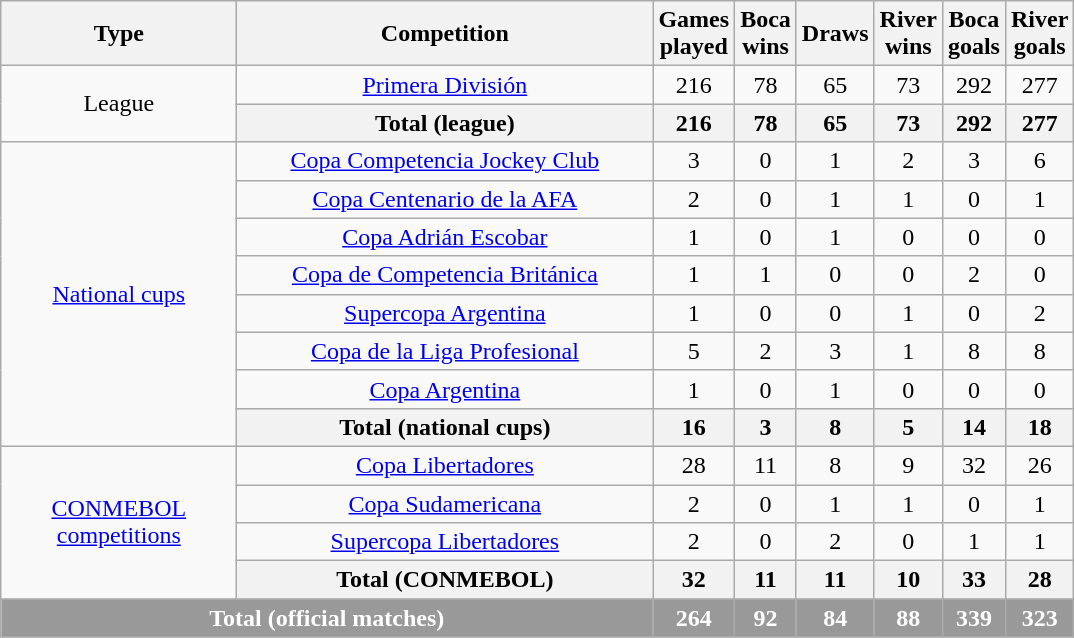<table class="wikitable" style="text-align:center">
<tr>
<th width=150px>Type</th>
<th width=270px>Competition</th>
<th width= px>Games<br> played</th>
<th width= px>Boca<br>wins</th>
<th width= px>Draws</th>
<th width= px>River<br>wins</th>
<th width= px>Boca<br> goals</th>
<th width= px>River<br> goals</th>
</tr>
<tr>
<td rowspan=2>League</td>
<td><a href='#'>Primera División</a></td>
<td>216</td>
<td>78</td>
<td>65</td>
<td>73</td>
<td>292</td>
<td>277</td>
</tr>
<tr>
<th>Total (league)</th>
<th>216</th>
<th>78</th>
<th>65</th>
<th>73</th>
<th>292</th>
<th>277</th>
</tr>
<tr>
<td rowspan="8"><a href='#'>National cups</a></td>
<td><a href='#'>Copa Competencia Jockey Club</a></td>
<td>3</td>
<td>0</td>
<td>1</td>
<td>2</td>
<td>3</td>
<td>6</td>
</tr>
<tr>
<td><a href='#'>Copa Centenario de la AFA</a></td>
<td>2</td>
<td>0</td>
<td>1</td>
<td>1</td>
<td>0</td>
<td>1</td>
</tr>
<tr>
<td><a href='#'>Copa Adrián Escobar</a></td>
<td>1</td>
<td>0</td>
<td>1</td>
<td>0</td>
<td>0</td>
<td>0</td>
</tr>
<tr>
<td><a href='#'>Copa de Competencia Británica</a></td>
<td>1</td>
<td>1</td>
<td>0</td>
<td>0</td>
<td>2</td>
<td>0</td>
</tr>
<tr>
<td><a href='#'>Supercopa Argentina</a></td>
<td>1</td>
<td>0</td>
<td>0</td>
<td>1</td>
<td>0</td>
<td>2</td>
</tr>
<tr>
<td><a href='#'>Copa de la Liga Profesional</a></td>
<td>5</td>
<td>2</td>
<td>3</td>
<td>1</td>
<td>8</td>
<td>8</td>
</tr>
<tr>
<td><a href='#'>Copa Argentina</a></td>
<td>1</td>
<td>0</td>
<td>1</td>
<td>0</td>
<td>0</td>
<td>0</td>
</tr>
<tr>
<th>Total (national cups)</th>
<th>16</th>
<th>3</th>
<th>8</th>
<th>5</th>
<th>14</th>
<th>18</th>
</tr>
<tr>
<td rowspan="4"><a href='#'>CONMEBOL competitions</a></td>
<td><a href='#'>Copa Libertadores</a></td>
<td>28</td>
<td>11</td>
<td>8</td>
<td>9</td>
<td>32</td>
<td>26</td>
</tr>
<tr>
<td><a href='#'>Copa Sudamericana</a></td>
<td>2</td>
<td>0</td>
<td>1</td>
<td>1</td>
<td>0</td>
<td>1</td>
</tr>
<tr>
<td><a href='#'>Supercopa Libertadores</a></td>
<td>2</td>
<td>0</td>
<td>2</td>
<td>0</td>
<td>1</td>
<td>1</td>
</tr>
<tr>
<th>Total (CONMEBOL)</th>
<th>32</th>
<th>11</th>
<th>11</th>
<th>10</th>
<th>33</th>
<th>28</th>
</tr>
<tr>
<th colspan=2 style="background-color:#999999; color: #ffffff">Total (official matches)</th>
<th style="background-color:#999999; color: #ffffff">264</th>
<th style="background-color:#999999; color: #ffffff">92</th>
<th style="background-color:#999999; color: #ffffff">84</th>
<th style="background-color:#999999; color: #ffffff">88</th>
<th style="background-color:#999999; color: #ffffff">339</th>
<th style="background-color:#999999; color: #ffffff">323</th>
</tr>
</table>
